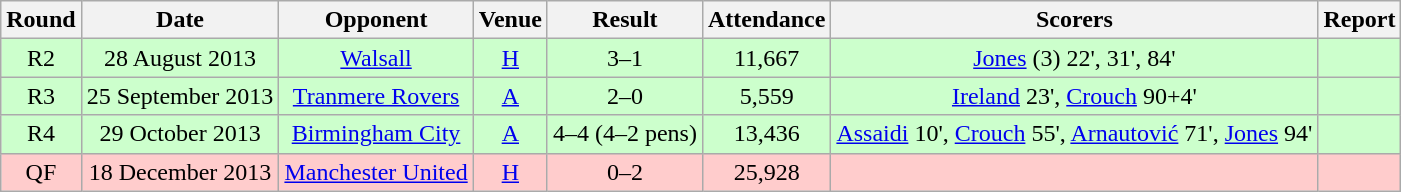<table class="wikitable" style="font-size:100%; text-align:center">
<tr>
<th>Round</th>
<th>Date</th>
<th>Opponent</th>
<th>Venue</th>
<th>Result</th>
<th>Attendance</th>
<th>Scorers</th>
<th>Report</th>
</tr>
<tr style="background-color: #CCFFCC;">
<td>R2</td>
<td>28 August 2013</td>
<td><a href='#'>Walsall</a></td>
<td><a href='#'>H</a></td>
<td>3–1</td>
<td>11,667</td>
<td><a href='#'>Jones</a> (3) 22', 31', 84'</td>
<td></td>
</tr>
<tr style="background-color: #CCFFCC;">
<td>R3</td>
<td>25 September 2013</td>
<td><a href='#'>Tranmere Rovers</a></td>
<td><a href='#'>A</a></td>
<td>2–0</td>
<td>5,559</td>
<td><a href='#'>Ireland</a> 23', <a href='#'>Crouch</a> 90+4'</td>
<td></td>
</tr>
<tr style="background-color: #CCFFCC;">
<td>R4</td>
<td>29 October 2013</td>
<td><a href='#'>Birmingham City</a></td>
<td><a href='#'>A</a></td>
<td>4–4 (4–2 pens)</td>
<td>13,436</td>
<td><a href='#'>Assaidi</a> 10', <a href='#'>Crouch</a> 55', <a href='#'>Arnautović</a> 71', <a href='#'>Jones</a> 94'</td>
<td></td>
</tr>
<tr style="background-color: #FFCCCC;">
<td>QF</td>
<td>18 December 2013</td>
<td><a href='#'>Manchester United</a></td>
<td><a href='#'>H</a></td>
<td>0–2</td>
<td>25,928</td>
<td></td>
<td></td>
</tr>
</table>
